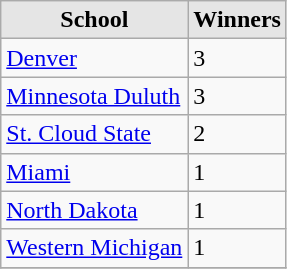<table class="wikitable">
<tr>
<th style="background:#e5e5e5;">School</th>
<th style="background:#e5e5e5;">Winners</th>
</tr>
<tr>
<td><a href='#'>Denver</a></td>
<td>3</td>
</tr>
<tr>
<td><a href='#'>Minnesota Duluth</a></td>
<td>3</td>
</tr>
<tr>
<td><a href='#'>St. Cloud State</a></td>
<td>2</td>
</tr>
<tr>
<td><a href='#'>Miami</a></td>
<td>1</td>
</tr>
<tr>
<td><a href='#'>North Dakota</a></td>
<td>1</td>
</tr>
<tr>
<td><a href='#'>Western Michigan</a></td>
<td>1</td>
</tr>
<tr>
</tr>
</table>
